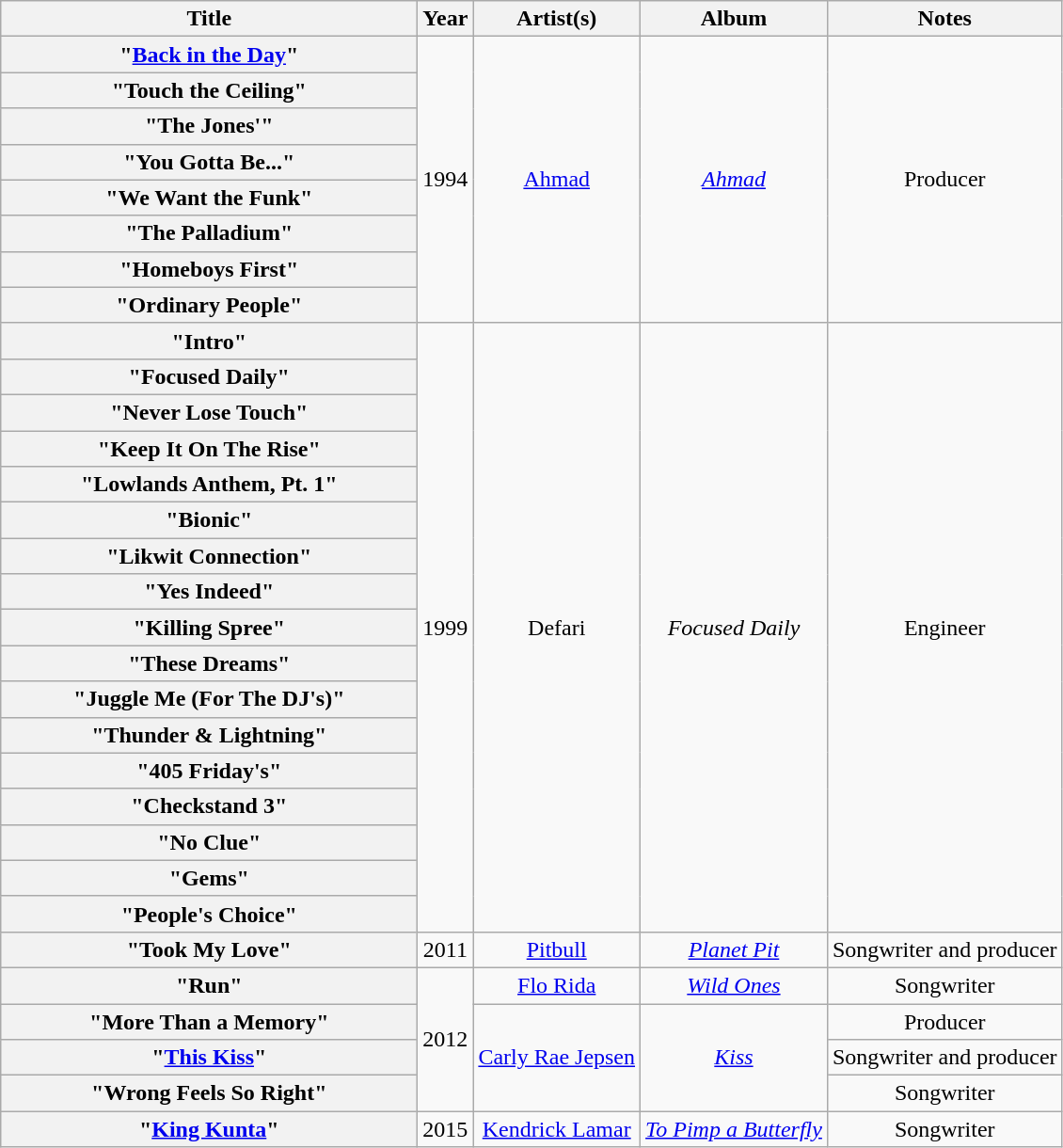<table class="wikitable plainrowheaders" style="text-align:center;">
<tr>
<th scope="col" style="width:18em;">Title</th>
<th scope="col">Year</th>
<th scope="col">Artist(s)</th>
<th scope="col">Album</th>
<th scope="col">Notes</th>
</tr>
<tr>
<th scope="row">"<a href='#'>Back in the Day</a>"</th>
<td rowspan="8">1994</td>
<td rowspan="8"><a href='#'>Ahmad</a></td>
<td rowspan="8"><em><a href='#'>Ahmad</a></em></td>
<td rowspan="8">Producer</td>
</tr>
<tr>
<th scope="row">"Touch the Ceiling"</th>
</tr>
<tr>
<th scope="row">"The Jones'"</th>
</tr>
<tr>
<th scope="row">"You Gotta Be..."</th>
</tr>
<tr>
<th scope="row">"We Want the Funk"</th>
</tr>
<tr>
<th scope="row">"The Palladium"</th>
</tr>
<tr>
<th scope="row">"Homeboys First"</th>
</tr>
<tr>
<th scope="row">"Ordinary People"</th>
</tr>
<tr>
<th scope="row">"Intro"</th>
<td rowspan="17">1999</td>
<td rowspan="17">Defari</td>
<td rowspan="17"><em>Focused Daily</em></td>
<td rowspan="17">Engineer</td>
</tr>
<tr>
<th scope="row">"Focused Daily"</th>
</tr>
<tr>
<th scope="row">"Never Lose Touch"</th>
</tr>
<tr>
<th scope="row">"Keep It On The Rise"</th>
</tr>
<tr>
<th scope="row">"Lowlands Anthem, Pt. 1"</th>
</tr>
<tr>
<th scope="row">"Bionic"</th>
</tr>
<tr>
<th scope="row">"Likwit Connection"</th>
</tr>
<tr>
<th scope="row">"Yes Indeed"</th>
</tr>
<tr>
<th scope="row">"Killing Spree"</th>
</tr>
<tr>
<th scope="row">"These Dreams"</th>
</tr>
<tr>
<th scope="row">"Juggle Me (For The DJ's)"</th>
</tr>
<tr>
<th scope="row">"Thunder & Lightning"</th>
</tr>
<tr>
<th scope="row">"405 Friday's"</th>
</tr>
<tr>
<th scope="row">"Checkstand 3"</th>
</tr>
<tr>
<th scope="row">"No Clue"</th>
</tr>
<tr>
<th scope="row">"Gems"</th>
</tr>
<tr>
<th scope="row">"People's Choice"</th>
</tr>
<tr>
<th scope="row">"Took My Love"</th>
<td>2011</td>
<td><a href='#'>Pitbull</a></td>
<td><em><a href='#'>Planet Pit</a></em></td>
<td>Songwriter and producer</td>
</tr>
<tr>
<th scope="row">"Run"</th>
<td rowspan="4">2012</td>
<td><a href='#'>Flo Rida</a></td>
<td><em><a href='#'>Wild Ones</a></em></td>
<td>Songwriter</td>
</tr>
<tr>
<th scope="row">"More Than a Memory"</th>
<td rowspan="3"><a href='#'>Carly Rae Jepsen</a></td>
<td rowspan="3"><em><a href='#'>Kiss</a></em></td>
<td>Producer</td>
</tr>
<tr>
<th scope="row">"<a href='#'>This Kiss</a>"</th>
<td>Songwriter and producer</td>
</tr>
<tr>
<th scope="row">"Wrong Feels So Right"</th>
<td>Songwriter</td>
</tr>
<tr>
<th scope="row">"<a href='#'>King Kunta</a>"</th>
<td rowspan="4">2015</td>
<td rowspan="3"><a href='#'>Kendrick Lamar</a></td>
<td rowspan="3"><em><a href='#'>To Pimp a Butterfly</a></em></td>
<td>Songwriter</td>
</tr>
</table>
